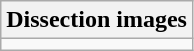<table class="wikitable collapsible collapsed">
<tr>
<th>Dissection images</th>
</tr>
<tr>
<td></td>
</tr>
</table>
